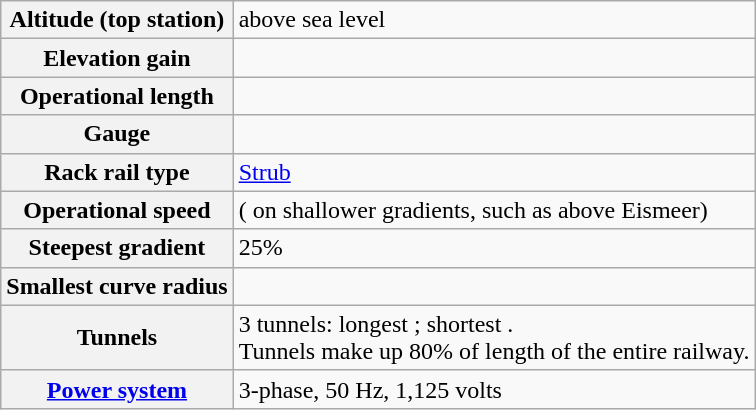<table class="wikitable">
<tr>
<th> Altitude (top station)</th>
<td> above sea level</td>
</tr>
<tr>
<th> Elevation gain</th>
<td></td>
</tr>
<tr>
<th> Operational length</th>
<td></td>
</tr>
<tr>
<th> Gauge</th>
<td></td>
</tr>
<tr>
<th> Rack rail type</th>
<td><a href='#'>Strub</a></td>
</tr>
<tr>
<th> Operational speed</th>
<td> ( on shallower gradients, such as above Eismeer)</td>
</tr>
<tr>
<th> Steepest gradient</th>
<td>25%</td>
</tr>
<tr>
<th> Smallest curve radius</th>
<td></td>
</tr>
<tr>
<th> Tunnels</th>
<td>3 tunnels: longest ; shortest .<br>Tunnels make up 80% of length of the entire railway.</td>
</tr>
<tr>
<th> <a href='#'>Power system</a></th>
<td>3-phase, 50 Hz, 1,125 volts</td>
</tr>
</table>
